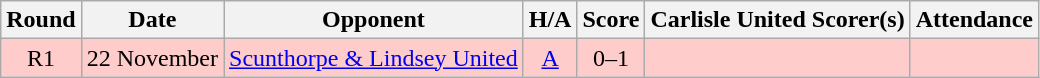<table class="wikitable" style="text-align:center">
<tr>
<th>Round</th>
<th>Date</th>
<th>Opponent</th>
<th>H/A</th>
<th>Score</th>
<th>Carlisle United Scorer(s)</th>
<th>Attendance</th>
</tr>
<tr bgcolor=#FFCCCC>
<td>R1</td>
<td align=left>22 November</td>
<td align=left><a href='#'>Scunthorpe & Lindsey United</a></td>
<td><a href='#'>A</a></td>
<td>0–1</td>
<td align=left></td>
<td></td>
</tr>
</table>
